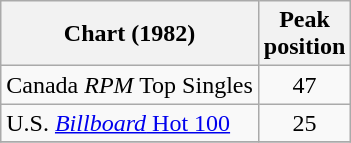<table class="wikitable">
<tr>
<th>Chart (1982)</th>
<th>Peak<br>position</th>
</tr>
<tr>
<td align="left">Canada <em>RPM</em> Top Singles</td>
<td align="center">47</td>
</tr>
<tr>
<td align="left">U.S. <a href='#'><em>Billboard</em> Hot 100</a></td>
<td align="center">25</td>
</tr>
<tr>
</tr>
</table>
